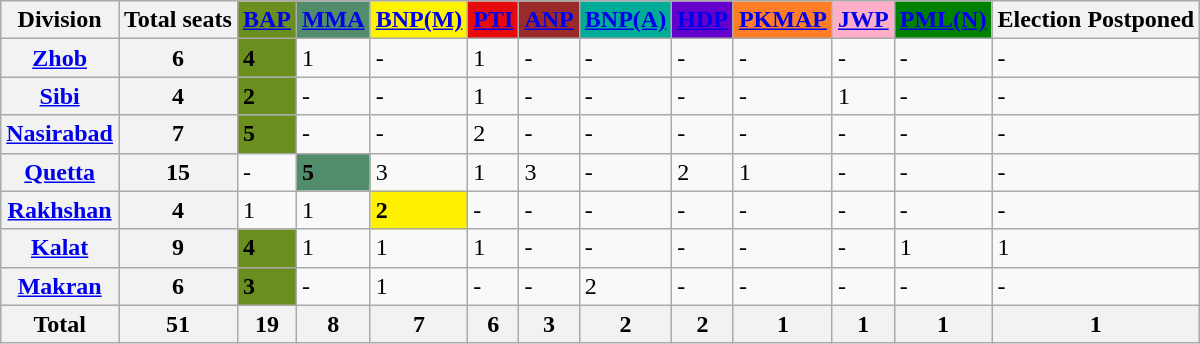<table class="wikitable sortable">
<tr>
<th>Division</th>
<th>Total seats</th>
<th ! style="background:#6b8f1e;"><a href='#'><span><strong>BAP</strong></span></a></th>
<th ! style="background:#528d6b;"><a href='#'><span><strong>MMA</strong></span></a></th>
<th ! style="background:#fff200;"><a href='#'><span><strong>BNP(M)</strong></span></a></th>
<th ! style="background:#E70A0A;"><a href='#'><span><strong>PTI</strong></span></a></th>
<th ! style="background:#9b2b2b;"><a href='#'><span><strong>ANP</strong></span></a></th>
<th ! style="background:#00ab97;"><a href='#'><span><strong>BNP(A)</strong></span></a></th>
<th ! style="background:#6500ca;"><a href='#'><span><strong>HDP</strong></span></a></th>
<th ! style="background:#ff7d27;"><a href='#'><span><strong>PKMAP</strong></span></a></th>
<th ! style="background:#ffaec9;"><a href='#'><span><strong>JWP</strong></span></a></th>
<th ! style="background:#008000;"><a href='#'><span><strong>PML(N)</strong></span></a></th>
<th>Election Postponed</th>
</tr>
<tr>
<th><a href='#'>Zhob</a></th>
<th>6</th>
<td bgcolor="#6b8f1e"><span><strong>4</strong></span></td>
<td>1</td>
<td>-</td>
<td>1</td>
<td>-</td>
<td>-</td>
<td>-</td>
<td>-</td>
<td>-</td>
<td>-</td>
<td>-</td>
</tr>
<tr>
<th><a href='#'>Sibi</a></th>
<th>4</th>
<td bgcolor="#6b8f1e"><span><strong>2</strong></span></td>
<td>-</td>
<td>-</td>
<td>1</td>
<td>-</td>
<td>-</td>
<td>-</td>
<td>-</td>
<td>1</td>
<td>-</td>
<td>-</td>
</tr>
<tr>
<th><a href='#'>Nasirabad</a></th>
<th>7</th>
<td bgcolor="#6b8f1e"><span><strong>5</strong></span></td>
<td>-</td>
<td>-</td>
<td>2</td>
<td>-</td>
<td>-</td>
<td>-</td>
<td>-</td>
<td>-</td>
<td>-</td>
<td>-</td>
</tr>
<tr>
<th><a href='#'>Quetta</a></th>
<th>15</th>
<td>-</td>
<td bgcolor="#528d6b"><span><strong>5</strong></span></td>
<td>3</td>
<td>1</td>
<td>3</td>
<td>-</td>
<td>2</td>
<td>1</td>
<td>-</td>
<td>-</td>
<td>-</td>
</tr>
<tr>
<th><a href='#'>Rakhshan</a></th>
<th>4</th>
<td>1</td>
<td>1</td>
<td bgcolor="#fff200"><span><strong>2</strong></span></td>
<td>-</td>
<td>-</td>
<td>-</td>
<td>-</td>
<td>-</td>
<td>-</td>
<td>-</td>
<td>-</td>
</tr>
<tr>
<th><a href='#'>Kalat</a></th>
<th>9</th>
<td bgcolor="#6b8f1e"><span><strong>4</strong></span></td>
<td>1</td>
<td>1</td>
<td>1</td>
<td>-</td>
<td>-</td>
<td>-</td>
<td>-</td>
<td>-</td>
<td>1</td>
<td>1</td>
</tr>
<tr>
<th><a href='#'>Makran</a></th>
<th>6</th>
<td bgcolor="#6b8f1e"><span><strong>3</strong></span></td>
<td>-</td>
<td>1</td>
<td>-</td>
<td>-</td>
<td>2</td>
<td>-</td>
<td>-</td>
<td>-</td>
<td>-</td>
<td>-</td>
</tr>
<tr>
<th>Total</th>
<th>51</th>
<th>19</th>
<th>8</th>
<th>7</th>
<th>6</th>
<th>3</th>
<th>2</th>
<th>2</th>
<th>1</th>
<th>1</th>
<th>1</th>
<th>1</th>
</tr>
</table>
